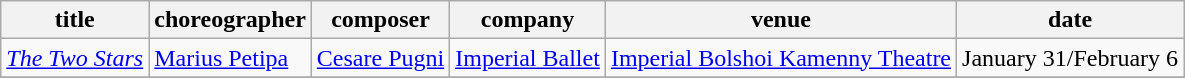<table class="wikitable sortable">
<tr>
<th>title</th>
<th>choreographer</th>
<th>composer</th>
<th>company</th>
<th>venue</th>
<th>date</th>
</tr>
<tr>
<td><em><a href='#'>The Two Stars</a></em></td>
<td><a href='#'>Marius Petipa</a></td>
<td><a href='#'>Cesare Pugni</a></td>
<td><a href='#'>Imperial Ballet</a></td>
<td><a href='#'>Imperial Bolshoi Kamenny Theatre</a></td>
<td>January 31/February 6</td>
</tr>
<tr>
</tr>
</table>
